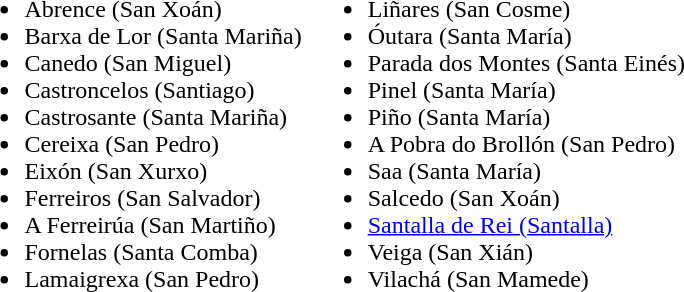<table border=0>
<tr>
<td><br><ul><li>Abrence (San Xoán)</li><li>Barxa de Lor (Santa Mariña)</li><li>Canedo (San Miguel)</li><li>Castroncelos (Santiago)</li><li>Castrosante (Santa Mariña)</li><li>Cereixa (San Pedro)</li><li>Eixón (San Xurxo)</li><li>Ferreiros (San Salvador)</li><li>A Ferreirúa (San Martiño)</li><li>Fornelas (Santa Comba)</li><li>Lamaigrexa (San Pedro)</li></ul></td>
<td><br><ul><li>Liñares (San Cosme)</li><li>Óutara (Santa María)</li><li>Parada dos Montes (Santa Einés)</li><li>Pinel (Santa María)</li><li>Piño (Santa María)</li><li>A Pobra do Brollón (San Pedro)</li><li>Saa (Santa María)</li><li>Salcedo (San Xoán)</li><li><a href='#'>Santalla de Rei (Santalla)</a></li><li>Veiga (San Xián)</li><li>Vilachá (San Mamede)</li></ul></td>
</tr>
</table>
